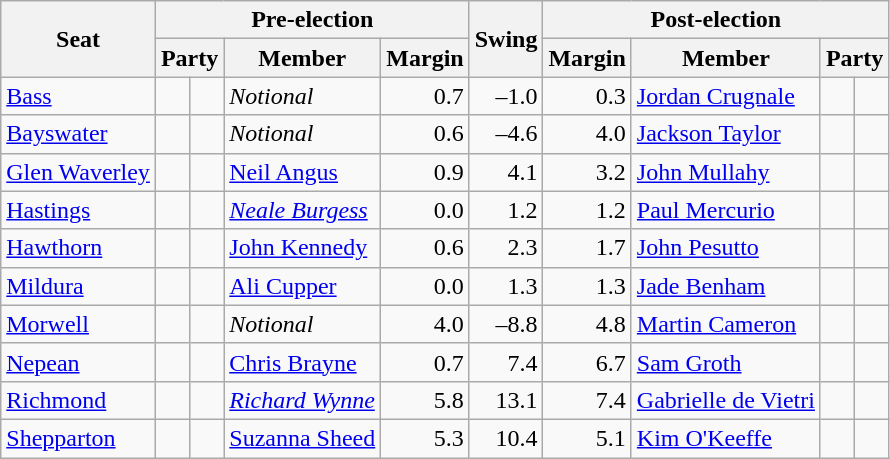<table class="wikitable sortable">
<tr style="text-align:center">
<th rowspan="2">Seat</th>
<th colspan="4">Pre-election</th>
<th rowspan="2">Swing</th>
<th colspan="4">Post-election</th>
</tr>
<tr style="text-align:center">
<th colspan="2">Party</th>
<th>Member</th>
<th>Margin</th>
<th>Margin</th>
<th>Member</th>
<th colspan="2">Party</th>
</tr>
<tr>
<td><a href='#'>Bass</a></td>
<td></td>
<td></td>
<td><em>Notional</em></td>
<td style="text-align:right;">0.7</td>
<td style="text-align:right;">–1.0</td>
<td style="text-align:right;">0.3</td>
<td><a href='#'>Jordan Crugnale</a></td>
<td></td>
<td></td>
</tr>
<tr>
<td><a href='#'>Bayswater</a></td>
<td></td>
<td></td>
<td><em>Notional</em></td>
<td style="text-align:right;">0.6</td>
<td style="text-align:right;">–4.6</td>
<td style="text-align:right;">4.0</td>
<td><a href='#'>Jackson Taylor</a></td>
<td></td>
<td></td>
</tr>
<tr>
<td><a href='#'>Glen Waverley</a></td>
<td></td>
<td></td>
<td><a href='#'>Neil Angus</a></td>
<td style="text-align:right;">0.9</td>
<td style="text-align:right;">4.1</td>
<td style="text-align:right;">3.2</td>
<td><a href='#'>John Mullahy</a></td>
<td></td>
<td></td>
</tr>
<tr>
<td><a href='#'>Hastings</a></td>
<td></td>
<td></td>
<td><em><a href='#'>Neale Burgess</a></em></td>
<td style="text-align:right;">0.0</td>
<td style="text-align:right;">1.2</td>
<td style="text-align:right;">1.2</td>
<td><a href='#'>Paul Mercurio</a></td>
<td></td>
<td></td>
</tr>
<tr>
<td><a href='#'>Hawthorn</a></td>
<td></td>
<td></td>
<td><a href='#'>John Kennedy</a></td>
<td style="text-align:right;">0.6</td>
<td style="text-align:right;">2.3</td>
<td style="text-align:right;">1.7</td>
<td><a href='#'>John Pesutto</a></td>
<td></td>
<td></td>
</tr>
<tr>
<td><a href='#'>Mildura</a></td>
<td></td>
<td></td>
<td><a href='#'>Ali Cupper</a></td>
<td style="text-align:right;">0.0</td>
<td style="text-align:right;">1.3</td>
<td style="text-align:right;">1.3</td>
<td><a href='#'>Jade Benham</a></td>
<td></td>
<td></td>
</tr>
<tr>
<td><a href='#'>Morwell</a></td>
<td></td>
<td></td>
<td><em>Notional</em></td>
<td style="text-align:right;">4.0</td>
<td style="text-align:right;">–8.8</td>
<td style="text-align:right;">4.8</td>
<td><a href='#'>Martin Cameron</a></td>
<td></td>
<td></td>
</tr>
<tr>
<td><a href='#'>Nepean</a></td>
<td></td>
<td></td>
<td><a href='#'>Chris Brayne</a></td>
<td style="text-align:right;">0.7</td>
<td style="text-align:right;">7.4</td>
<td style="text-align:right;">6.7</td>
<td><a href='#'>Sam Groth</a></td>
<td></td>
<td></td>
</tr>
<tr>
<td><a href='#'>Richmond</a></td>
<td></td>
<td></td>
<td><em><a href='#'>Richard Wynne</a></em></td>
<td style="text-align:right;">5.8</td>
<td style="text-align:right;">13.1</td>
<td style="text-align:right;">7.4</td>
<td><a href='#'>Gabrielle de Vietri</a></td>
<td></td>
<td></td>
</tr>
<tr>
<td><a href='#'>Shepparton</a></td>
<td></td>
<td></td>
<td><a href='#'>Suzanna Sheed</a></td>
<td style="text-align:right;">5.3</td>
<td style="text-align:right;">10.4</td>
<td style="text-align:right;">5.1</td>
<td><a href='#'>Kim O'Keeffe</a></td>
<td></td>
<td></td>
</tr>
</table>
